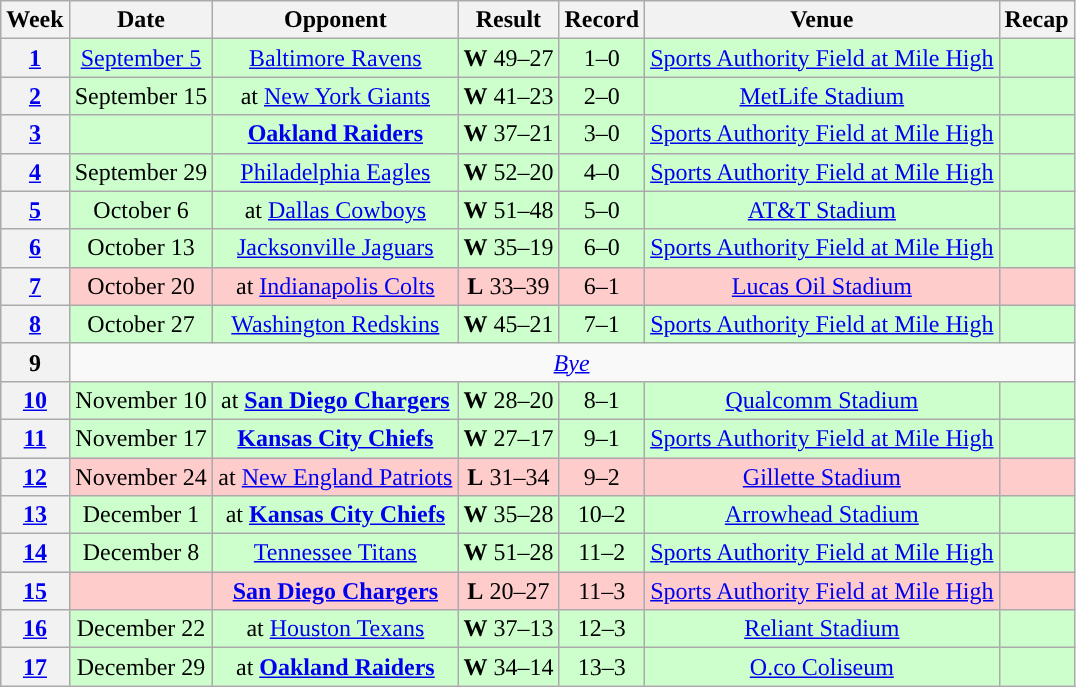<table class="wikitable" style="text-align:center">
<tr>
<th>Week</th>
<th>Date</th>
<th>Opponent</th>
<th>Result</th>
<th>Record</th>
<th>Venue</th>
<th>Recap</th>
</tr>
<tr style="background:#cfc">
<th><a href='#'>1</a></th>
<td><a href='#'>September 5</a></td>
<td><a href='#'>Baltimore Ravens</a></td>
<td><strong>W</strong> 49–27</td>
<td>1–0</td>
<td><a href='#'>Sports Authority Field at Mile High</a></td>
<td></td>
</tr>
<tr style="background:#cfc">
<th><a href='#'>2</a></th>
<td>September 15</td>
<td>at <a href='#'>New York Giants</a></td>
<td><strong>W</strong> 41–23</td>
<td>2–0</td>
<td><a href='#'>MetLife Stadium</a></td>
<td></td>
</tr>
<tr style="background:#cfc">
<th><a href='#'>3</a></th>
<td></td>
<td><strong><a href='#'>Oakland Raiders</a></strong></td>
<td><strong>W</strong> 37–21</td>
<td>3–0</td>
<td><a href='#'>Sports Authority Field at Mile High</a></td>
<td></td>
</tr>
<tr style="background:#cfc">
<th><a href='#'>4</a></th>
<td>September 29</td>
<td><a href='#'>Philadelphia Eagles</a></td>
<td><strong>W</strong> 52–20</td>
<td>4–0</td>
<td><a href='#'>Sports Authority Field at Mile High</a></td>
<td></td>
</tr>
<tr style="background:#cfc">
<th><a href='#'>5</a></th>
<td>October 6</td>
<td>at <a href='#'>Dallas Cowboys</a></td>
<td><strong>W</strong> 51–48</td>
<td>5–0</td>
<td><a href='#'>AT&T Stadium</a></td>
<td></td>
</tr>
<tr style="background:#cfc">
<th><a href='#'>6</a></th>
<td>October 13</td>
<td><a href='#'>Jacksonville Jaguars</a></td>
<td><strong>W</strong> 35–19</td>
<td>6–0</td>
<td><a href='#'>Sports Authority Field at Mile High</a></td>
<td></td>
</tr>
<tr style="background:#fcc">
<th><a href='#'>7</a></th>
<td>October 20</td>
<td>at <a href='#'>Indianapolis Colts</a></td>
<td><strong>L</strong> 33–39</td>
<td>6–1</td>
<td><a href='#'>Lucas Oil Stadium</a></td>
<td></td>
</tr>
<tr style="background:#cfc">
<th><a href='#'>8</a></th>
<td>October 27</td>
<td><a href='#'>Washington Redskins</a></td>
<td><strong>W</strong> 45–21</td>
<td>7–1</td>
<td><a href='#'>Sports Authority Field at Mile High</a></td>
<td></td>
</tr>
<tr>
<th>9</th>
<td colspan="6"><em><a href='#'>Bye</a></em></td>
</tr>
<tr style="background:#cfc">
<th><a href='#'>10</a></th>
<td>November 10</td>
<td>at <strong><a href='#'>San Diego Chargers</a></strong></td>
<td><strong>W</strong> 28–20</td>
<td>8–1</td>
<td><a href='#'>Qualcomm Stadium</a></td>
<td></td>
</tr>
<tr style="background:#cfc">
<th><a href='#'>11</a></th>
<td>November 17</td>
<td><strong><a href='#'>Kansas City Chiefs</a></strong></td>
<td><strong>W</strong> 27–17</td>
<td>9–1</td>
<td><a href='#'>Sports Authority Field at Mile High</a></td>
<td></td>
</tr>
<tr style="background:#fcc">
<th><a href='#'>12</a></th>
<td>November 24</td>
<td>at <a href='#'>New England Patriots</a></td>
<td><strong>L</strong> 31–34 </td>
<td>9–2</td>
<td><a href='#'>Gillette Stadium</a></td>
<td></td>
</tr>
<tr style="background:#cfc">
<th><a href='#'>13</a></th>
<td>December 1</td>
<td>at <strong><a href='#'>Kansas City Chiefs</a></strong></td>
<td><strong>W</strong> 35–28</td>
<td>10–2</td>
<td><a href='#'>Arrowhead Stadium</a></td>
<td></td>
</tr>
<tr style="background:#cfc">
<th><a href='#'>14</a></th>
<td>December 8</td>
<td><a href='#'>Tennessee Titans</a></td>
<td><strong>W</strong> 51–28</td>
<td>11–2</td>
<td><a href='#'>Sports Authority Field at Mile High</a></td>
<td></td>
</tr>
<tr style="background:#fcc">
<th><a href='#'>15</a></th>
<td></td>
<td><strong><a href='#'>San Diego Chargers</a></strong></td>
<td><strong>L</strong> 20–27</td>
<td>11–3</td>
<td><a href='#'>Sports Authority Field at Mile High</a></td>
<td></td>
</tr>
<tr style="background:#cfc">
<th><a href='#'>16</a></th>
<td>December 22</td>
<td>at <a href='#'>Houston Texans</a></td>
<td><strong>W</strong> 37–13</td>
<td>12–3</td>
<td><a href='#'>Reliant Stadium</a></td>
<td></td>
</tr>
<tr style="background:#cfc">
<th><a href='#'>17</a></th>
<td>December 29</td>
<td>at <strong><a href='#'>Oakland Raiders</a></strong></td>
<td><strong>W</strong> 34–14</td>
<td>13–3</td>
<td><a href='#'>O.co Coliseum</a></td>
<td></td>
</tr>
</table>
